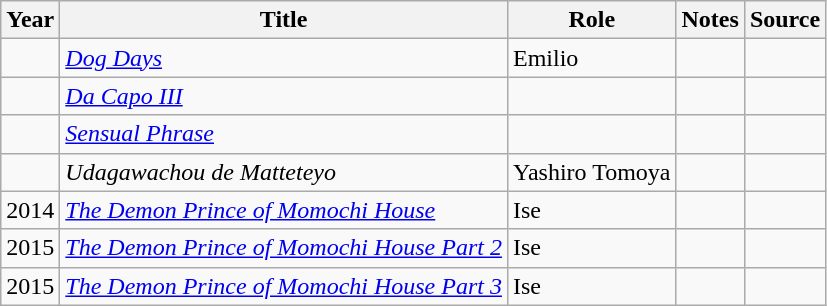<table class="wikitable sortable plainrowheaders">
<tr>
<th>Year</th>
<th>Title</th>
<th>Role</th>
<th class="unsortable">Notes</th>
<th class="unsortable">Source</th>
</tr>
<tr>
<td></td>
<td><em><a href='#'>Dog Days</a></em></td>
<td>Emilio</td>
<td></td>
<td></td>
</tr>
<tr>
<td></td>
<td><em><a href='#'>Da Capo III</a></em></td>
<td></td>
<td></td>
<td></td>
</tr>
<tr>
<td></td>
<td><em><a href='#'>Sensual Phrase</a></em></td>
<td></td>
<td></td>
<td></td>
</tr>
<tr>
<td></td>
<td><em>Udagawachou de Matteteyo</em></td>
<td>Yashiro Tomoya</td>
<td></td>
<td></td>
</tr>
<tr>
<td>2014</td>
<td><em><a href='#'>The Demon Prince of Momochi House</a></em></td>
<td>Ise</td>
<td></td>
<td></td>
</tr>
<tr>
<td>2015</td>
<td><em><a href='#'>The Demon Prince of Momochi House Part 2</a></em></td>
<td>Ise</td>
<td></td>
<td></td>
</tr>
<tr>
<td>2015</td>
<td><em><a href='#'>The Demon Prince of Momochi House Part 3</a></em></td>
<td>Ise</td>
<td></td>
<td></td>
</tr>
</table>
